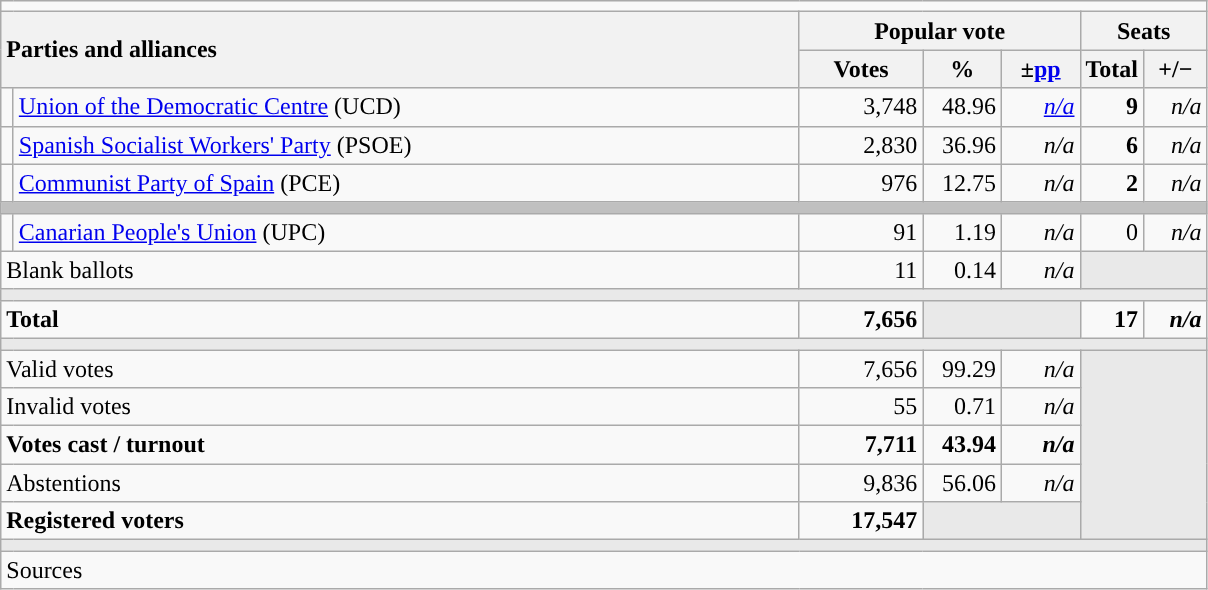<table class="wikitable" style="text-align:right;">
<tr>
<td colspan="7"></td>
</tr>
<tr>
<th style="text-align:left;" rowspan="2" colspan="2" width="525">Parties and alliances</th>
<th colspan="3">Popular vote</th>
<th colspan="2">Seats</th>
</tr>
<tr>
<th width="75">Votes</th>
<th width="45">%</th>
<th width="45">±<a href='#'>pp</a></th>
<th width="35">Total</th>
<th width="35">+/−</th>
</tr>
<tr>
<td width="1" style="color:inherit;background:"></td>
<td align="left"><a href='#'>Union of the Democratic Centre</a> (UCD)</td>
<td>3,748</td>
<td>48.96</td>
<td><em><a href='#'>n/a</a></em></td>
<td><strong>9</strong></td>
<td><em>n/a</em></td>
</tr>
<tr>
<td style="color:inherit;background:"></td>
<td align="left"><a href='#'>Spanish Socialist Workers' Party</a> (PSOE)</td>
<td>2,830</td>
<td>36.96</td>
<td><em>n/a</em></td>
<td><strong>6</strong></td>
<td><em>n/a</em></td>
</tr>
<tr>
<td style="color:inherit;background:"></td>
<td align="left"><a href='#'>Communist Party of Spain</a> (PCE)</td>
<td>976</td>
<td>12.75</td>
<td><em>n/a</em></td>
<td><strong>2</strong></td>
<td><em>n/a</em></td>
</tr>
<tr>
<td colspan="7" bgcolor="#C0C0C0"></td>
</tr>
<tr>
<td style="color:inherit;background:"></td>
<td align="left"><a href='#'>Canarian People's Union</a> (UPC)</td>
<td>91</td>
<td>1.19</td>
<td><em>n/a</em></td>
<td>0</td>
<td><em>n/a</em></td>
</tr>
<tr>
<td align="left" colspan="2">Blank ballots</td>
<td>11</td>
<td>0.14</td>
<td><em>n/a</em></td>
<td bgcolor="#E9E9E9" colspan="2"></td>
</tr>
<tr>
<td colspan="7" bgcolor="#E9E9E9"></td>
</tr>
<tr style="font-weight:bold;">
<td align="left" colspan="2">Total</td>
<td>7,656</td>
<td bgcolor="#E9E9E9" colspan="2"></td>
<td>17</td>
<td><em>n/a</em></td>
</tr>
<tr>
<td colspan="7" bgcolor="#E9E9E9"></td>
</tr>
<tr>
<td align="left" colspan="2">Valid votes</td>
<td>7,656</td>
<td>99.29</td>
<td><em>n/a</em></td>
<td bgcolor="#E9E9E9" colspan="2" rowspan="5"></td>
</tr>
<tr>
<td align="left" colspan="2">Invalid votes</td>
<td>55</td>
<td>0.71</td>
<td><em>n/a</em></td>
</tr>
<tr style="font-weight:bold;">
<td align="left" colspan="2">Votes cast / turnout</td>
<td>7,711</td>
<td>43.94</td>
<td><em>n/a</em></td>
</tr>
<tr>
<td align="left" colspan="2">Abstentions</td>
<td>9,836</td>
<td>56.06</td>
<td><em>n/a</em></td>
</tr>
<tr style="font-weight:bold;">
<td align="left" colspan="2">Registered voters</td>
<td>17,547</td>
<td bgcolor="#E9E9E9" colspan="2"></td>
</tr>
<tr>
<td colspan="7" bgcolor="#E9E9E9"></td>
</tr>
<tr>
<td align="left" colspan="7">Sources</td>
</tr>
</table>
